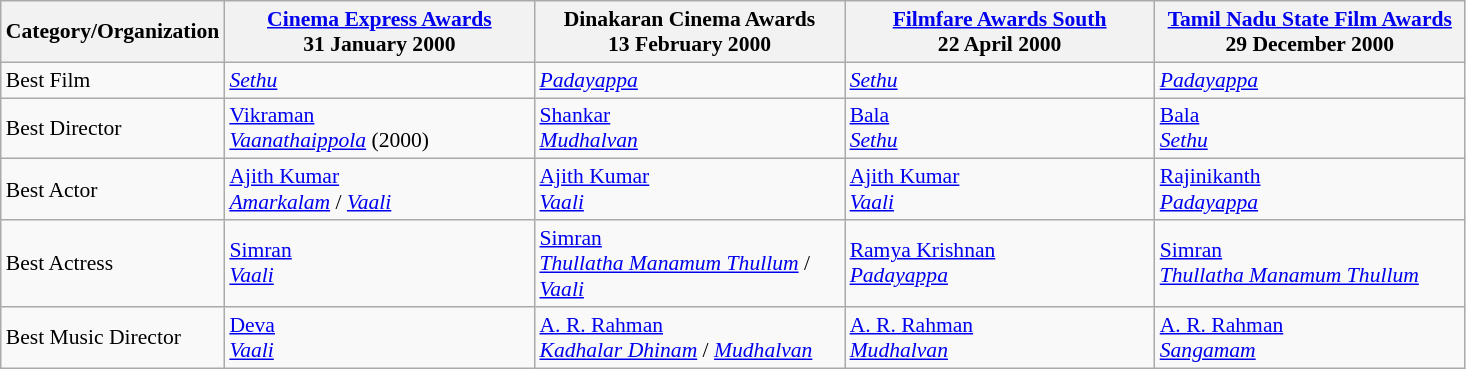<table class="wikitable" style="font-size: 90%;">
<tr>
<th rowspan="1" style="width:20px;">Category/Organization</th>
<th rowspan="1" style="width:200px;"><a href='#'>Cinema Express Awards</a><br> 31 January 2000</th>
<th rowspan="1" style="width:200px;">Dinakaran Cinema Awards<br> 13 February 2000</th>
<th rowspan="1" style="width:200px;"><a href='#'>Filmfare Awards South</a><br>22 April 2000</th>
<th rowspan="1" style="width:200px;"><a href='#'>Tamil Nadu State Film Awards</a><br>29 December 2000</th>
</tr>
<tr>
<td>Best Film</td>
<td><em><a href='#'>Sethu</a></em></td>
<td><em><a href='#'>Padayappa</a></em></td>
<td><em><a href='#'>Sethu</a></em></td>
<td><em><a href='#'>Padayappa</a></em></td>
</tr>
<tr>
<td>Best Director</td>
<td><a href='#'>Vikraman</a><br><em><a href='#'>Vaanathaippola</a></em> (2000)</td>
<td><a href='#'>Shankar</a><br><em><a href='#'>Mudhalvan</a></em></td>
<td><a href='#'>Bala</a><br><em><a href='#'>Sethu</a></em></td>
<td><a href='#'>Bala</a><br><em><a href='#'>Sethu</a></em></td>
</tr>
<tr>
<td>Best Actor</td>
<td><a href='#'>Ajith Kumar</a><br><em><a href='#'>Amarkalam</a></em> / <em><a href='#'>Vaali</a></em></td>
<td><a href='#'>Ajith Kumar</a><br><em><a href='#'>Vaali</a></em></td>
<td><a href='#'>Ajith Kumar</a><br><em><a href='#'>Vaali</a></em></td>
<td><a href='#'>Rajinikanth</a><br><em><a href='#'>Padayappa</a></em></td>
</tr>
<tr>
<td>Best Actress</td>
<td><a href='#'>Simran</a><br><em><a href='#'>Vaali</a></em></td>
<td><a href='#'>Simran</a><br><em><a href='#'>Thullatha Manamum Thullum</a></em> / <em><a href='#'>Vaali</a></em></td>
<td><a href='#'>Ramya Krishnan</a><br><em><a href='#'>Padayappa</a></em></td>
<td><a href='#'>Simran</a><br><em><a href='#'>Thullatha Manamum Thullum</a></em></td>
</tr>
<tr>
<td>Best Music Director</td>
<td><a href='#'>Deva</a><br><em><a href='#'>Vaali</a></em></td>
<td><a href='#'>A. R. Rahman</a><br><em><a href='#'>Kadhalar Dhinam</a></em> / <em><a href='#'>Mudhalvan</a></em></td>
<td><a href='#'>A. R. Rahman</a><br><em><a href='#'>Mudhalvan</a></em></td>
<td><a href='#'>A. R. Rahman</a><br><em><a href='#'>Sangamam</a></em></td>
</tr>
</table>
